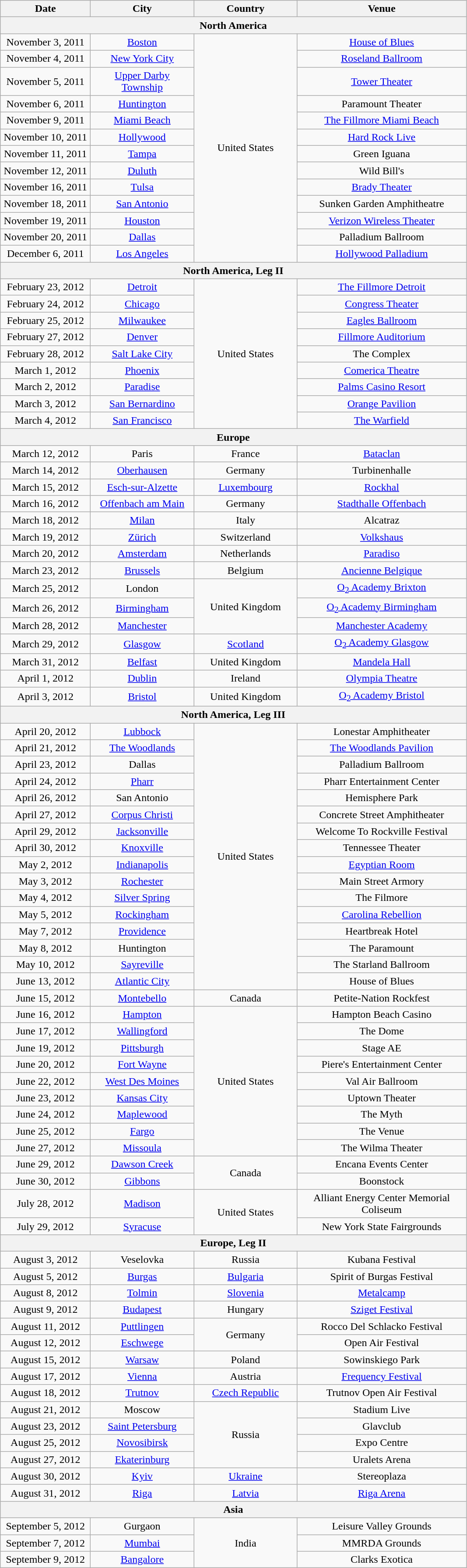<table class="wikitable" style="text-align:center;">
<tr>
<th style="width:130px;">Date</th>
<th style="width:150px;">City</th>
<th style="width:150px;">Country</th>
<th style="width:250px;">Venue</th>
</tr>
<tr>
<th colspan="4">North America</th>
</tr>
<tr>
<td>November 3, 2011</td>
<td><a href='#'>Boston</a></td>
<td rowspan="13">United States</td>
<td><a href='#'>House of Blues</a></td>
</tr>
<tr>
<td>November 4, 2011</td>
<td><a href='#'>New York City</a></td>
<td><a href='#'>Roseland Ballroom</a></td>
</tr>
<tr>
<td>November 5, 2011</td>
<td><a href='#'>Upper Darby Township</a></td>
<td><a href='#'>Tower Theater</a></td>
</tr>
<tr>
<td>November 6, 2011</td>
<td><a href='#'>Huntington</a></td>
<td>Paramount Theater</td>
</tr>
<tr>
<td>November 9, 2011</td>
<td><a href='#'>Miami Beach</a></td>
<td><a href='#'>The Fillmore Miami Beach</a></td>
</tr>
<tr>
<td>November 10, 2011</td>
<td><a href='#'>Hollywood</a></td>
<td><a href='#'>Hard Rock Live</a></td>
</tr>
<tr>
<td>November 11, 2011</td>
<td><a href='#'>Tampa</a></td>
<td>Green Iguana</td>
</tr>
<tr>
<td>November 12, 2011</td>
<td><a href='#'>Duluth</a></td>
<td>Wild Bill's</td>
</tr>
<tr>
<td>November 16, 2011</td>
<td><a href='#'>Tulsa</a></td>
<td><a href='#'>Brady Theater</a></td>
</tr>
<tr>
<td>November 18, 2011</td>
<td><a href='#'>San Antonio</a></td>
<td>Sunken Garden Amphitheatre</td>
</tr>
<tr>
<td>November 19, 2011</td>
<td><a href='#'>Houston</a></td>
<td><a href='#'>Verizon Wireless Theater</a></td>
</tr>
<tr>
<td>November 20, 2011</td>
<td><a href='#'>Dallas</a></td>
<td>Palladium Ballroom</td>
</tr>
<tr>
<td>December 6, 2011</td>
<td><a href='#'>Los Angeles</a></td>
<td><a href='#'>Hollywood Palladium</a></td>
</tr>
<tr>
<th colspan="4">North America, Leg II</th>
</tr>
<tr>
<td>February 23, 2012</td>
<td><a href='#'>Detroit</a></td>
<td rowspan="9">United States</td>
<td><a href='#'>The Fillmore Detroit</a></td>
</tr>
<tr>
<td>February 24, 2012</td>
<td><a href='#'>Chicago</a></td>
<td><a href='#'>Congress Theater</a></td>
</tr>
<tr>
<td>February 25, 2012</td>
<td><a href='#'>Milwaukee</a></td>
<td><a href='#'>Eagles Ballroom</a></td>
</tr>
<tr>
<td>February 27, 2012</td>
<td><a href='#'>Denver</a></td>
<td><a href='#'>Fillmore Auditorium</a></td>
</tr>
<tr>
<td>February 28, 2012</td>
<td><a href='#'>Salt Lake City</a></td>
<td>The Complex</td>
</tr>
<tr>
<td>March 1, 2012</td>
<td><a href='#'>Phoenix</a></td>
<td><a href='#'>Comerica Theatre</a></td>
</tr>
<tr>
<td>March 2, 2012</td>
<td><a href='#'>Paradise</a></td>
<td><a href='#'>Palms Casino Resort</a></td>
</tr>
<tr>
<td>March 3, 2012</td>
<td><a href='#'>San Bernardino</a></td>
<td><a href='#'>Orange Pavilion</a></td>
</tr>
<tr>
<td>March 4, 2012</td>
<td><a href='#'>San Francisco</a></td>
<td><a href='#'>The Warfield</a></td>
</tr>
<tr>
<th colspan="4">Europe</th>
</tr>
<tr>
<td>March 12, 2012</td>
<td>Paris</td>
<td>France</td>
<td><a href='#'>Bataclan</a></td>
</tr>
<tr>
<td>March 14, 2012</td>
<td><a href='#'>Oberhausen</a></td>
<td>Germany</td>
<td>Turbinenhalle</td>
</tr>
<tr>
<td>March 15, 2012</td>
<td><a href='#'>Esch-sur-Alzette</a></td>
<td><a href='#'>Luxembourg</a></td>
<td><a href='#'>Rockhal</a></td>
</tr>
<tr>
<td>March 16, 2012</td>
<td><a href='#'>Offenbach am Main</a></td>
<td>Germany</td>
<td><a href='#'>Stadthalle Offenbach</a></td>
</tr>
<tr>
<td>March 18, 2012</td>
<td><a href='#'>Milan</a></td>
<td>Italy</td>
<td>Alcatraz</td>
</tr>
<tr>
<td>March 19, 2012</td>
<td><a href='#'>Zürich</a></td>
<td>Switzerland</td>
<td><a href='#'>Volkshaus</a></td>
</tr>
<tr>
<td>March 20, 2012</td>
<td><a href='#'>Amsterdam</a></td>
<td>Netherlands</td>
<td><a href='#'>Paradiso</a></td>
</tr>
<tr>
<td>March 23, 2012</td>
<td><a href='#'>Brussels</a></td>
<td>Belgium</td>
<td><a href='#'>Ancienne Belgique</a></td>
</tr>
<tr>
<td>March 25, 2012</td>
<td>London</td>
<td rowspan="3">United Kingdom</td>
<td><a href='#'>O<sub>2</sub> Academy Brixton</a></td>
</tr>
<tr>
<td>March 26, 2012</td>
<td><a href='#'>Birmingham</a></td>
<td><a href='#'>O<sub>2</sub> Academy Birmingham</a></td>
</tr>
<tr>
<td>March 28, 2012</td>
<td><a href='#'>Manchester</a></td>
<td><a href='#'>Manchester Academy</a></td>
</tr>
<tr>
<td>March 29, 2012</td>
<td><a href='#'>Glasgow</a></td>
<td><a href='#'>Scotland</a></td>
<td><a href='#'>O<sub>2</sub> Academy Glasgow</a></td>
</tr>
<tr>
<td>March 31, 2012</td>
<td><a href='#'>Belfast</a></td>
<td>United Kingdom</td>
<td><a href='#'>Mandela Hall</a></td>
</tr>
<tr>
<td>April 1, 2012</td>
<td><a href='#'>Dublin</a></td>
<td>Ireland</td>
<td><a href='#'>Olympia Theatre</a></td>
</tr>
<tr>
<td>April 3, 2012</td>
<td><a href='#'>Bristol</a></td>
<td>United Kingdom</td>
<td><a href='#'>O<sub>2</sub> Academy Bristol</a></td>
</tr>
<tr>
<th colspan="4">North America, Leg III</th>
</tr>
<tr>
<td>April 20, 2012</td>
<td><a href='#'>Lubbock</a></td>
<td rowspan="16">United States</td>
<td>Lonestar Amphitheater</td>
</tr>
<tr>
<td>April 21, 2012</td>
<td><a href='#'>The Woodlands</a></td>
<td><a href='#'>The Woodlands Pavilion</a></td>
</tr>
<tr>
<td>April 23, 2012</td>
<td>Dallas</td>
<td>Palladium Ballroom</td>
</tr>
<tr>
<td>April 24, 2012</td>
<td><a href='#'>Pharr</a></td>
<td>Pharr Entertainment Center</td>
</tr>
<tr>
<td>April 26, 2012</td>
<td>San Antonio</td>
<td>Hemisphere Park</td>
</tr>
<tr>
<td>April 27, 2012</td>
<td><a href='#'>Corpus Christi</a></td>
<td>Concrete Street Amphitheater</td>
</tr>
<tr>
<td>April 29, 2012</td>
<td><a href='#'>Jacksonville</a></td>
<td>Welcome To Rockville Festival</td>
</tr>
<tr>
<td>April 30, 2012</td>
<td><a href='#'>Knoxville</a></td>
<td>Tennessee Theater</td>
</tr>
<tr>
<td>May 2, 2012</td>
<td><a href='#'>Indianapolis</a></td>
<td><a href='#'>Egyptian Room</a></td>
</tr>
<tr>
<td>May 3, 2012</td>
<td><a href='#'>Rochester</a></td>
<td>Main Street Armory</td>
</tr>
<tr>
<td>May 4, 2012</td>
<td><a href='#'>Silver Spring</a></td>
<td>The Filmore</td>
</tr>
<tr>
<td>May 5, 2012</td>
<td><a href='#'>Rockingham</a></td>
<td><a href='#'>Carolina Rebellion</a></td>
</tr>
<tr>
<td>May 7, 2012</td>
<td><a href='#'>Providence</a></td>
<td>Heartbreak Hotel</td>
</tr>
<tr>
<td>May 8, 2012</td>
<td>Huntington</td>
<td>The Paramount</td>
</tr>
<tr>
<td>May 10, 2012</td>
<td><a href='#'>Sayreville</a></td>
<td>The Starland Ballroom</td>
</tr>
<tr>
<td>June 13, 2012</td>
<td><a href='#'>Atlantic City</a></td>
<td>House of Blues</td>
</tr>
<tr>
<td>June 15, 2012</td>
<td><a href='#'>Montebello</a></td>
<td>Canada</td>
<td>Petite-Nation Rockfest</td>
</tr>
<tr>
<td>June 16, 2012</td>
<td><a href='#'>Hampton</a></td>
<td rowspan="9">United States</td>
<td>Hampton Beach Casino</td>
</tr>
<tr>
<td>June 17, 2012</td>
<td><a href='#'>Wallingford</a></td>
<td>The Dome</td>
</tr>
<tr>
<td>June 19, 2012</td>
<td><a href='#'>Pittsburgh</a></td>
<td>Stage AE</td>
</tr>
<tr>
<td>June 20, 2012</td>
<td><a href='#'>Fort Wayne</a></td>
<td>Piere's Entertainment Center</td>
</tr>
<tr>
<td>June 22, 2012</td>
<td><a href='#'>West Des Moines</a></td>
<td>Val Air Ballroom</td>
</tr>
<tr>
<td>June 23, 2012</td>
<td><a href='#'>Kansas City</a></td>
<td>Uptown Theater</td>
</tr>
<tr>
<td>June 24, 2012</td>
<td><a href='#'>Maplewood</a></td>
<td>The Myth</td>
</tr>
<tr>
<td>June 25, 2012</td>
<td><a href='#'>Fargo</a></td>
<td>The Venue</td>
</tr>
<tr>
<td>June 27, 2012</td>
<td><a href='#'>Missoula</a></td>
<td>The Wilma Theater</td>
</tr>
<tr>
<td>June 29, 2012</td>
<td><a href='#'>Dawson Creek</a></td>
<td rowspan="2">Canada</td>
<td>Encana Events Center</td>
</tr>
<tr>
<td>June 30, 2012</td>
<td><a href='#'>Gibbons</a></td>
<td>Boonstock</td>
</tr>
<tr>
<td>July 28, 2012</td>
<td><a href='#'>Madison</a></td>
<td rowspan="2">United States</td>
<td>Alliant Energy Center Memorial Coliseum</td>
</tr>
<tr>
<td>July 29, 2012</td>
<td><a href='#'>Syracuse</a></td>
<td>New York State Fairgrounds</td>
</tr>
<tr>
<th colspan="4">Europe, Leg II</th>
</tr>
<tr>
<td>August 3, 2012</td>
<td>Veselovka</td>
<td>Russia</td>
<td>Kubana Festival</td>
</tr>
<tr>
<td>August 5, 2012</td>
<td><a href='#'>Burgas</a></td>
<td><a href='#'>Bulgaria</a></td>
<td>Spirit of Burgas Festival</td>
</tr>
<tr>
<td>August 8, 2012</td>
<td><a href='#'>Tolmin</a></td>
<td><a href='#'>Slovenia</a></td>
<td><a href='#'>Metalcamp</a></td>
</tr>
<tr>
<td>August 9, 2012</td>
<td><a href='#'>Budapest</a></td>
<td>Hungary</td>
<td><a href='#'>Sziget Festival</a></td>
</tr>
<tr>
<td>August 11, 2012</td>
<td><a href='#'>Puttlingen</a></td>
<td rowspan="2">Germany</td>
<td>Rocco Del Schlacko Festival</td>
</tr>
<tr>
<td>August 12, 2012</td>
<td><a href='#'>Eschwege</a></td>
<td>Open Air Festival</td>
</tr>
<tr>
<td>August 15, 2012</td>
<td><a href='#'>Warsaw</a></td>
<td>Poland</td>
<td>Sowinskiego Park</td>
</tr>
<tr>
<td>August 17, 2012</td>
<td><a href='#'>Vienna</a></td>
<td>Austria</td>
<td><a href='#'>Frequency Festival</a></td>
</tr>
<tr>
<td>August 18, 2012</td>
<td><a href='#'>Trutnov</a></td>
<td><a href='#'>Czech Republic</a></td>
<td>Trutnov Open Air Festival</td>
</tr>
<tr>
<td>August 21, 2012</td>
<td>Moscow</td>
<td rowspan="4">Russia</td>
<td>Stadium Live</td>
</tr>
<tr>
<td>August 23, 2012</td>
<td><a href='#'>Saint Petersburg</a></td>
<td>Glavclub</td>
</tr>
<tr>
<td>August 25, 2012</td>
<td><a href='#'>Novosibirsk</a></td>
<td>Expo Centre</td>
</tr>
<tr>
<td>August 27, 2012</td>
<td><a href='#'>Ekaterinburg</a></td>
<td>Uralets Arena</td>
</tr>
<tr>
<td>August 30, 2012</td>
<td><a href='#'>Kyiv</a></td>
<td><a href='#'>Ukraine</a></td>
<td>Stereoplaza</td>
</tr>
<tr>
<td>August 31, 2012</td>
<td><a href='#'>Riga</a></td>
<td><a href='#'>Latvia</a></td>
<td><a href='#'>Riga Arena</a></td>
</tr>
<tr>
<th colspan="4">Asia</th>
</tr>
<tr>
<td>September 5, 2012</td>
<td>Gurgaon</td>
<td rowspan="3">India</td>
<td>Leisure Valley Grounds</td>
</tr>
<tr>
<td>September 7, 2012</td>
<td><a href='#'>Mumbai</a></td>
<td>MMRDA Grounds</td>
</tr>
<tr>
<td>September 9, 2012</td>
<td><a href='#'>Bangalore</a></td>
<td>Clarks Exotica</td>
</tr>
</table>
